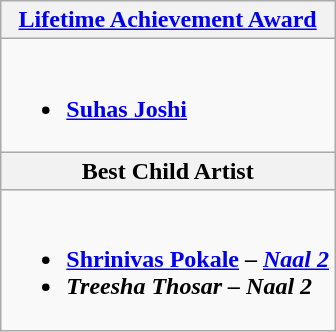<table class="wikitable">
<tr>
<th colspan=2><a href='#'>Lifetime Achievement Award</a></th>
</tr>
<tr>
<td colspan=2><br><ul><li><strong><a href='#'>Suhas Joshi</a></strong></li></ul></td>
</tr>
<tr>
<th colspan=2>Best Child Artist</th>
</tr>
<tr>
<td colspan=2><br><ul><li><strong><a href='#'>Shrinivas Pokale</a> – <em><a href='#'>Naal 2</a><strong><em></li><li></strong>Treesha Thosar – </em>Naal 2</em></strong></li></ul></td>
</tr>
</table>
